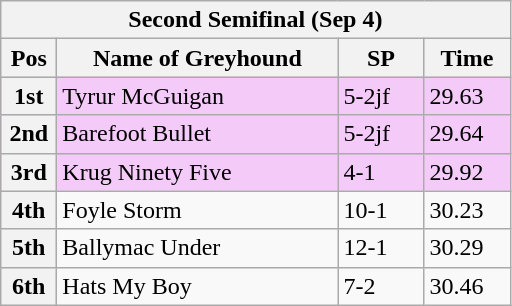<table class="wikitable">
<tr>
<th colspan="6">Second Semifinal (Sep 4)</th>
</tr>
<tr>
<th width=30>Pos</th>
<th width=180>Name of Greyhound</th>
<th width=50>SP</th>
<th width=50>Time</th>
</tr>
<tr style="background: #f4caf9;">
<th>1st</th>
<td>Tyrur McGuigan</td>
<td>5-2jf</td>
<td>29.63</td>
</tr>
<tr style="background: #f4caf9;">
<th>2nd</th>
<td>Barefoot Bullet</td>
<td>5-2jf</td>
<td>29.64</td>
</tr>
<tr style="background: #f4caf9;">
<th>3rd</th>
<td>Krug Ninety Five</td>
<td>4-1</td>
<td>29.92</td>
</tr>
<tr>
<th>4th</th>
<td>Foyle Storm</td>
<td>10-1</td>
<td>30.23</td>
</tr>
<tr>
<th>5th</th>
<td>Ballymac Under</td>
<td>12-1</td>
<td>30.29</td>
</tr>
<tr>
<th>6th</th>
<td>Hats My Boy</td>
<td>7-2</td>
<td>30.46</td>
</tr>
</table>
